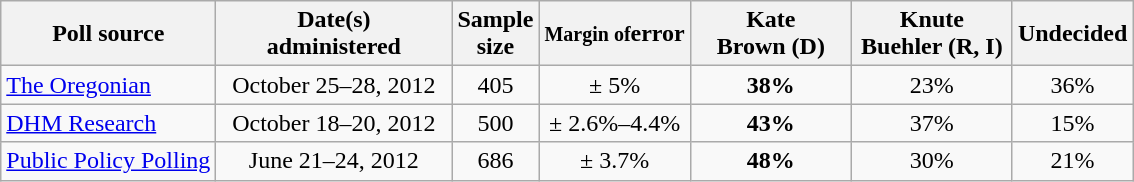<table class="wikitable">
<tr>
<th>Poll source</th>
<th style="width:150px;">Date(s)<br>administered</th>
<th class="small">Sample<br>size</th>
<th><small>Margin of</small>error</th>
<th style="width:100px;">Kate<br>Brown (D)</th>
<th style="width:100px;">Knute<br>Buehler (R, I)</th>
<th>Undecided</th>
</tr>
<tr>
<td><a href='#'>The Oregonian</a></td>
<td align="center">October 25–28, 2012</td>
<td align="center">405</td>
<td align="center">± 5%</td>
<td align="center" ><strong>38%</strong></td>
<td align="center">23%</td>
<td align="center">36%</td>
</tr>
<tr>
<td><a href='#'>DHM Research</a></td>
<td align="center">October 18–20, 2012</td>
<td align="center">500</td>
<td align="center">± 2.6%–4.4%</td>
<td align="center" ><strong>43%</strong></td>
<td align="center">37%</td>
<td align="center">15%</td>
</tr>
<tr>
<td><a href='#'>Public Policy Polling</a></td>
<td align="center">June 21–24, 2012</td>
<td align="center">686</td>
<td align="center">± 3.7%</td>
<td align="center" ><strong>48%</strong></td>
<td align="center">30%</td>
<td align="center">21%</td>
</tr>
</table>
